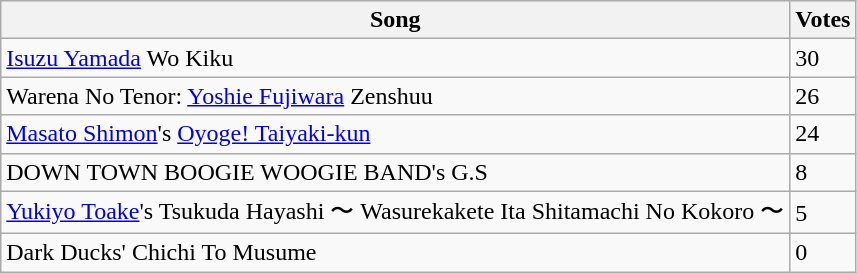<table class="wikitable">
<tr>
<th>Song</th>
<th>Votes</th>
</tr>
<tr>
<td><a href='#'>Isuzu Yamada</a> Wo Kiku</td>
<td>30</td>
</tr>
<tr>
<td>Warena No Tenor: <a href='#'>Yoshie Fujiwara</a> Zenshuu</td>
<td>26</td>
</tr>
<tr>
<td><a href='#'>Masato Shimon</a>'s <a href='#'>Oyoge! Taiyaki-kun</a></td>
<td>24</td>
</tr>
<tr>
<td>DOWN TOWN BOOGIE WOOGIE BAND's G.S</td>
<td>8</td>
</tr>
<tr>
<td><a href='#'>Yukiyo Toake</a>'s Tsukuda Hayashi 〜 Wasurekakete Ita Shitamachi No Kokoro 〜</td>
<td>5</td>
</tr>
<tr>
<td>Dark Ducks' Chichi To Musume</td>
<td>0</td>
</tr>
</table>
